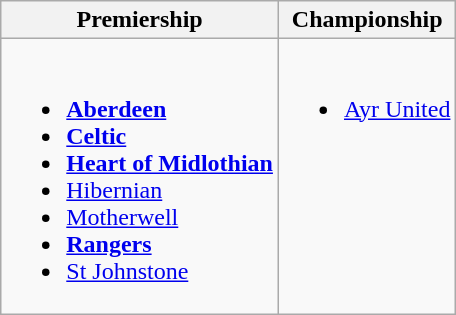<table class="wikitable">
<tr>
<th>Premiership</th>
<th>Championship</th>
</tr>
<tr>
<td valign=top><br><ul><li><strong><a href='#'>Aberdeen</a></strong></li><li><strong><a href='#'>Celtic</a></strong></li><li><strong><a href='#'>Heart of Midlothian</a></strong></li><li><a href='#'>Hibernian</a></li><li><a href='#'>Motherwell</a></li><li><strong><a href='#'>Rangers</a></strong></li><li><a href='#'>St Johnstone</a></li></ul></td>
<td valign=top><br><ul><li><a href='#'>Ayr United</a></li></ul></td>
</tr>
</table>
